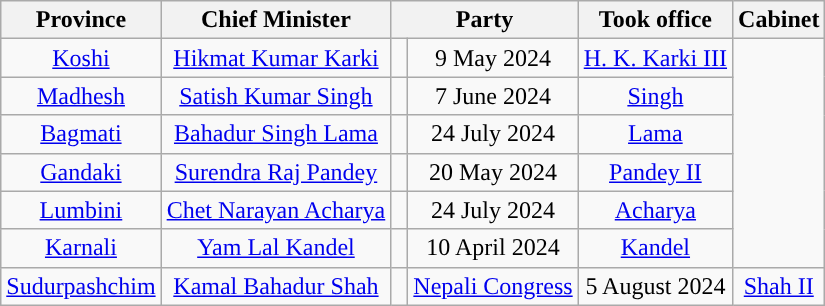<table class="wikitable" style="text-align:center">
<tr>
<th>Province</th>
<th>Chief Minister</th>
<th colspan="2">Party</th>
<th>Took office</th>
<th>Cabinet</th>
</tr>
<tr>
<td><a href='#'>Koshi</a></td>
<td><a href='#'>Hikmat Kumar Karki</a></td>
<td></td>
<td>9 May 2024</td>
<td><a href='#'>H. K. Karki III</a></td>
</tr>
<tr>
<td><a href='#'>Madhesh</a></td>
<td><a href='#'>Satish Kumar Singh</a></td>
<td></td>
<td>7 June 2024</td>
<td><a href='#'>Singh</a></td>
</tr>
<tr>
<td><a href='#'>Bagmati</a></td>
<td><a href='#'>Bahadur Singh Lama</a></td>
<td></td>
<td>24 July 2024</td>
<td><a href='#'>Lama</a></td>
</tr>
<tr>
<td><a href='#'>Gandaki</a></td>
<td><a href='#'>Surendra Raj Pandey</a></td>
<td></td>
<td>20 May 2024</td>
<td><a href='#'>Pandey II</a></td>
</tr>
<tr>
<td><a href='#'>Lumbini</a></td>
<td><a href='#'>Chet Narayan Acharya</a></td>
<td></td>
<td>24 July 2024</td>
<td><a href='#'>Acharya</a></td>
</tr>
<tr>
<td><a href='#'>Karnali</a></td>
<td><a href='#'>Yam Lal Kandel</a></td>
<td></td>
<td>10 April 2024</td>
<td><a href='#'>Kandel</a></td>
</tr>
<tr>
<td><a href='#'>Sudurpashchim</a></td>
<td><a href='#'>Kamal Bahadur Shah</a></td>
<td width="4px"></td>
<td><a href='#'>Nepali Congress</a></td>
<td>5 August 2024</td>
<td><a href='#'>Shah II</a></td>
</tr>
</table>
